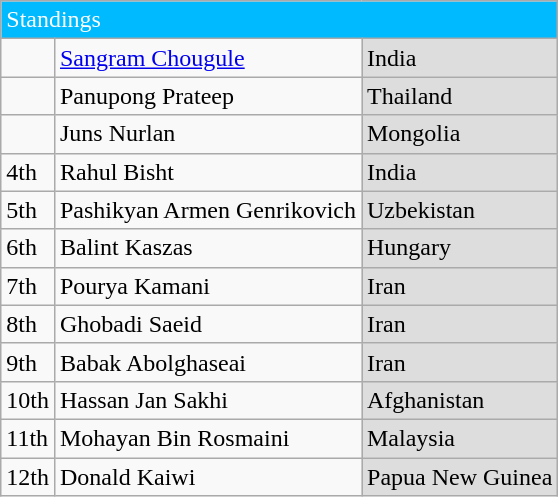<table class="wikitable">
<tr>
<td colspan="3" style="background:#00baff;color:#fff">Standings</td>
</tr>
<tr>
<td></td>
<td><a href='#'>Sangram Chougule</a></td>
<td style="background:#dddddd"> India</td>
</tr>
<tr>
<td></td>
<td>Panupong Prateep</td>
<td style="background:#dddddd"> Thailand</td>
</tr>
<tr>
<td></td>
<td>Juns Nurlan</td>
<td style="background:#dddddd"> Mongolia</td>
</tr>
<tr>
<td>4th</td>
<td>Rahul Bisht</td>
<td style="background:#dddddd"> India</td>
</tr>
<tr>
<td>5th</td>
<td>Pashikyan Armen Genrikovich</td>
<td style="background:#dddddd"> Uzbekistan</td>
</tr>
<tr>
<td>6th</td>
<td>Balint Kaszas</td>
<td style="background:#dddddd"> Hungary</td>
</tr>
<tr>
<td>7th</td>
<td>Pourya Kamani</td>
<td style="background:#dddddd"> Iran</td>
</tr>
<tr>
<td>8th</td>
<td>Ghobadi Saeid</td>
<td style="background:#dddddd"> Iran</td>
</tr>
<tr>
<td>9th</td>
<td>Babak Abolghaseai</td>
<td style="background:#dddddd"> Iran</td>
</tr>
<tr>
<td>10th</td>
<td>Hassan Jan Sakhi</td>
<td style="background:#dddddd"> Afghanistan</td>
</tr>
<tr>
<td>11th</td>
<td>Mohayan Bin Rosmaini</td>
<td style="background:#dddddd"> Malaysia</td>
</tr>
<tr>
<td>12th</td>
<td>Donald Kaiwi</td>
<td style="background:#dddddd"> Papua New Guinea</td>
</tr>
</table>
